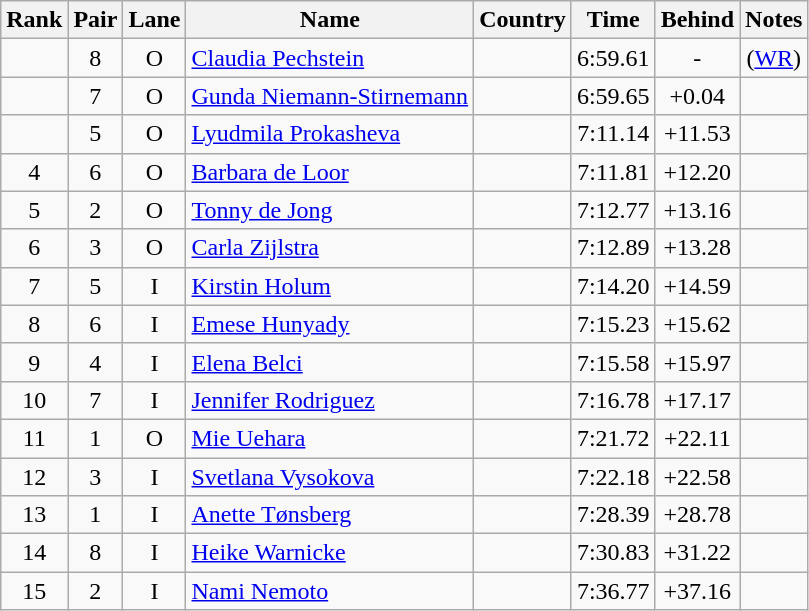<table class="wikitable sortable" style="text-align:center">
<tr>
<th>Rank</th>
<th>Pair</th>
<th>Lane</th>
<th>Name</th>
<th>Country</th>
<th>Time</th>
<th>Behind</th>
<th>Notes</th>
</tr>
<tr>
<td></td>
<td>8</td>
<td>O</td>
<td align=left><a href='#'>Claudia Pechstein</a></td>
<td align=left></td>
<td>6:59.61</td>
<td>-</td>
<td>(<a href='#'>WR</a>)</td>
</tr>
<tr>
<td></td>
<td>7</td>
<td>O</td>
<td align=left><a href='#'>Gunda Niemann-Stirnemann</a></td>
<td align=left></td>
<td>6:59.65</td>
<td>+0.04</td>
<td></td>
</tr>
<tr>
<td></td>
<td>5</td>
<td>O</td>
<td align=left><a href='#'>Lyudmila Prokasheva</a></td>
<td align=left></td>
<td>7:11.14</td>
<td>+11.53</td>
<td></td>
</tr>
<tr>
<td>4</td>
<td>6</td>
<td>O</td>
<td align=left><a href='#'>Barbara de Loor</a></td>
<td align=left></td>
<td>7:11.81</td>
<td>+12.20</td>
<td></td>
</tr>
<tr>
<td>5</td>
<td>2</td>
<td>O</td>
<td align=left><a href='#'>Tonny de Jong</a></td>
<td align=left></td>
<td>7:12.77</td>
<td>+13.16</td>
<td></td>
</tr>
<tr>
<td>6</td>
<td>3</td>
<td>O</td>
<td align=left><a href='#'>Carla Zijlstra</a></td>
<td align=left></td>
<td>7:12.89</td>
<td>+13.28</td>
<td></td>
</tr>
<tr>
<td>7</td>
<td>5</td>
<td>I</td>
<td align=left><a href='#'>Kirstin Holum</a></td>
<td align=left></td>
<td>7:14.20</td>
<td>+14.59</td>
<td></td>
</tr>
<tr>
<td>8</td>
<td>6</td>
<td>I</td>
<td align=left><a href='#'>Emese Hunyady</a></td>
<td align=left></td>
<td>7:15.23</td>
<td>+15.62</td>
<td></td>
</tr>
<tr>
<td>9</td>
<td>4</td>
<td>I</td>
<td align=left><a href='#'>Elena Belci</a></td>
<td align=left></td>
<td>7:15.58</td>
<td>+15.97</td>
<td></td>
</tr>
<tr>
<td>10</td>
<td>7</td>
<td>I</td>
<td align=left><a href='#'>Jennifer Rodriguez</a></td>
<td align=left></td>
<td>7:16.78</td>
<td>+17.17</td>
<td></td>
</tr>
<tr>
<td>11</td>
<td>1</td>
<td>O</td>
<td align=left><a href='#'>Mie Uehara</a></td>
<td align=left></td>
<td>7:21.72</td>
<td>+22.11</td>
<td></td>
</tr>
<tr>
<td>12</td>
<td>3</td>
<td>I</td>
<td align=left><a href='#'>Svetlana Vysokova</a></td>
<td align=left></td>
<td>7:22.18</td>
<td>+22.58</td>
<td></td>
</tr>
<tr>
<td>13</td>
<td>1</td>
<td>I</td>
<td align=left><a href='#'>Anette Tønsberg</a></td>
<td align=left></td>
<td>7:28.39</td>
<td>+28.78</td>
<td></td>
</tr>
<tr>
<td>14</td>
<td>8</td>
<td>I</td>
<td align=left><a href='#'>Heike Warnicke</a></td>
<td align=left></td>
<td>7:30.83</td>
<td>+31.22</td>
<td></td>
</tr>
<tr>
<td>15</td>
<td>2</td>
<td>I</td>
<td align=left><a href='#'>Nami Nemoto</a></td>
<td align=left></td>
<td>7:36.77</td>
<td>+37.16</td>
<td></td>
</tr>
</table>
